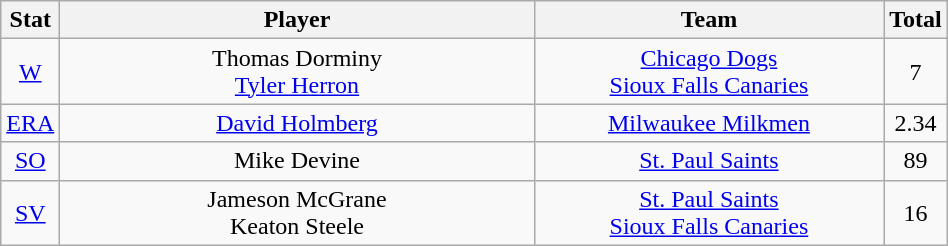<table class="wikitable"  style="width:50%; text-align:center;">
<tr>
<th style="width:5%;">Stat</th>
<th style="width:55%;">Player</th>
<th style="width:55%;">Team</th>
<th style="width:5%;">Total</th>
</tr>
<tr>
<td><a href='#'>W</a></td>
<td>Thomas Dorminy<br><a href='#'>Tyler Herron</a></td>
<td><a href='#'>Chicago Dogs</a><br><a href='#'>Sioux Falls Canaries</a></td>
<td>7</td>
</tr>
<tr>
<td><a href='#'>ERA</a></td>
<td><a href='#'>David Holmberg</a></td>
<td><a href='#'>Milwaukee Milkmen</a></td>
<td>2.34</td>
</tr>
<tr>
<td><a href='#'>SO</a></td>
<td>Mike Devine</td>
<td><a href='#'>St. Paul Saints</a></td>
<td>89</td>
</tr>
<tr>
<td><a href='#'>SV</a></td>
<td>Jameson McGrane<br>Keaton Steele</td>
<td><a href='#'>St. Paul Saints</a><br><a href='#'>Sioux Falls Canaries</a></td>
<td>16</td>
</tr>
</table>
